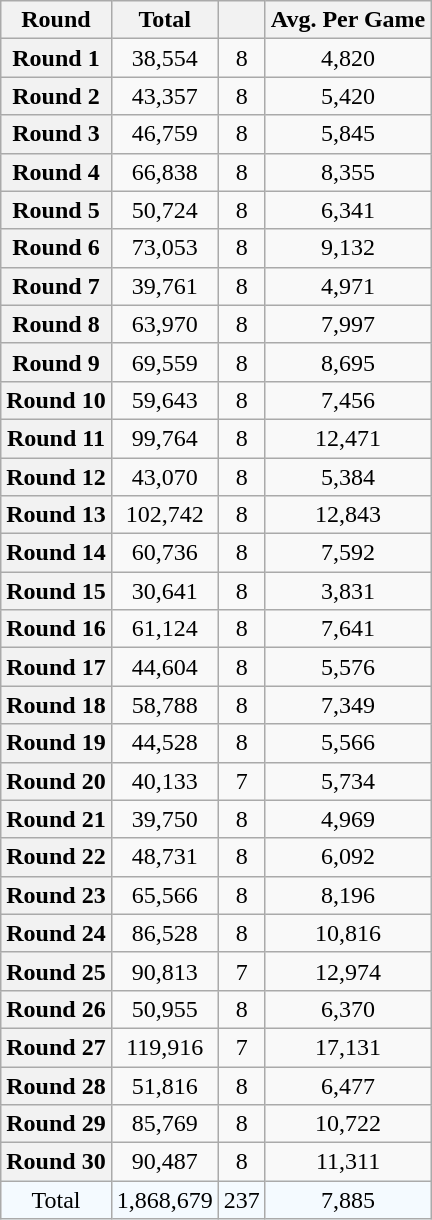<table class="wikitable plainrowheaders sortable" style="text-align:center;">
<tr>
<th>Round</th>
<th>Total</th>
<th></th>
<th>Avg. Per Game</th>
</tr>
<tr>
<th scope='row'>Round 1</th>
<td>38,554</td>
<td>8</td>
<td>4,820</td>
</tr>
<tr>
<th scope='row'>Round 2</th>
<td>43,357</td>
<td>8</td>
<td>5,420</td>
</tr>
<tr>
<th scope='row'>Round 3</th>
<td>46,759</td>
<td>8</td>
<td>5,845</td>
</tr>
<tr>
<th scope='row'>Round 4</th>
<td>66,838</td>
<td>8</td>
<td>8,355</td>
</tr>
<tr>
<th scope='row'>Round 5</th>
<td>50,724</td>
<td>8</td>
<td>6,341</td>
</tr>
<tr>
<th scope='row'>Round 6</th>
<td>73,053</td>
<td>8</td>
<td>9,132</td>
</tr>
<tr>
<th scope='row'>Round 7</th>
<td>39,761</td>
<td>8</td>
<td>4,971</td>
</tr>
<tr>
<th scope='row'>Round 8</th>
<td>63,970</td>
<td>8</td>
<td>7,997</td>
</tr>
<tr>
<th scope='row'>Round 9</th>
<td>69,559</td>
<td>8</td>
<td>8,695</td>
</tr>
<tr>
<th scope='row'>Round 10</th>
<td>59,643</td>
<td>8</td>
<td>7,456</td>
</tr>
<tr>
<th scope='row'>Round 11</th>
<td>99,764</td>
<td>8</td>
<td>12,471</td>
</tr>
<tr>
<th scope='row'>Round 12</th>
<td>43,070</td>
<td>8</td>
<td>5,384</td>
</tr>
<tr>
<th scope='row'>Round 13</th>
<td>102,742</td>
<td>8</td>
<td>12,843</td>
</tr>
<tr>
<th scope='row'>Round 14</th>
<td>60,736</td>
<td>8</td>
<td>7,592</td>
</tr>
<tr>
<th scope='row'>Round 15</th>
<td>30,641</td>
<td>8</td>
<td>3,831</td>
</tr>
<tr>
<th scope='row'>Round 16</th>
<td>61,124</td>
<td>8</td>
<td>7,641</td>
</tr>
<tr>
<th scope='row'>Round 17</th>
<td>44,604</td>
<td>8</td>
<td>5,576</td>
</tr>
<tr>
<th scope='row'>Round 18</th>
<td>58,788</td>
<td>8</td>
<td>7,349</td>
</tr>
<tr>
<th scope='row'>Round 19</th>
<td>44,528</td>
<td>8</td>
<td>5,566</td>
</tr>
<tr>
<th scope='row'>Round 20</th>
<td>40,133</td>
<td>7</td>
<td>5,734</td>
</tr>
<tr>
<th scope='row'>Round 21</th>
<td>39,750</td>
<td>8</td>
<td>4,969</td>
</tr>
<tr>
<th scope='row'>Round 22</th>
<td>48,731</td>
<td>8</td>
<td>6,092</td>
</tr>
<tr>
<th scope='row'>Round 23</th>
<td>65,566</td>
<td>8</td>
<td>8,196</td>
</tr>
<tr>
<th scope='row'>Round 24</th>
<td>86,528</td>
<td>8</td>
<td>10,816</td>
</tr>
<tr>
<th scope='row'>Round 25</th>
<td>90,813</td>
<td>7</td>
<td>12,974</td>
</tr>
<tr>
<th scope='row'>Round 26</th>
<td>50,955</td>
<td>8</td>
<td>6,370</td>
</tr>
<tr>
<th scope='row'>Round 27</th>
<td>119,916</td>
<td>7</td>
<td>17,131</td>
</tr>
<tr>
<th scope='row'>Round 28</th>
<td>51,816</td>
<td>8</td>
<td>6,477</td>
</tr>
<tr>
<th scope='row'>Round 29</th>
<td>85,769</td>
<td>8</td>
<td>10,722</td>
</tr>
<tr>
<th scope='row'>Round 30</th>
<td>90,487</td>
<td>8</td>
<td>11,311</td>
</tr>
<tr style="background:#f4faff;">
<td>Total</td>
<td>1,868,679</td>
<td>237</td>
<td>7,885</td>
</tr>
</table>
